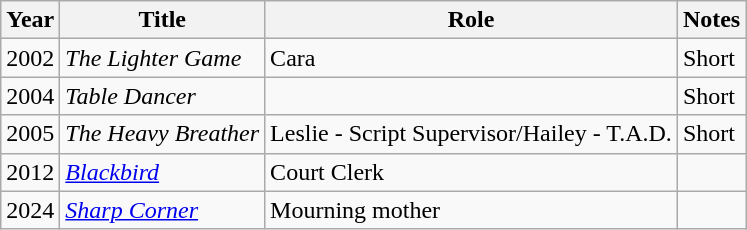<table class="wikitable sortable">
<tr>
<th>Year</th>
<th>Title</th>
<th>Role</th>
<th class="unsortable">Notes</th>
</tr>
<tr>
<td>2002</td>
<td><em>The Lighter Game</em></td>
<td>Cara</td>
<td>Short</td>
</tr>
<tr>
<td>2004</td>
<td><em>Table Dancer</em></td>
<td></td>
<td>Short</td>
</tr>
<tr>
<td>2005</td>
<td><em>The Heavy Breather</em></td>
<td>Leslie - Script Supervisor/Hailey - T.A.D.</td>
<td>Short</td>
</tr>
<tr>
<td>2012</td>
<td><em><a href='#'>Blackbird</a></em></td>
<td>Court Clerk</td>
<td></td>
</tr>
<tr>
<td>2024</td>
<td><em><a href='#'>Sharp Corner</a></em></td>
<td>Mourning mother</td>
<td></td>
</tr>
</table>
